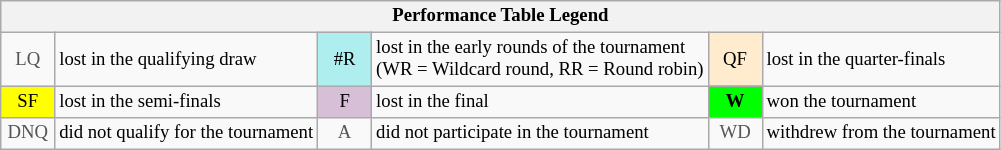<table class="wikitable" style="font-size:78%;">
<tr>
<th colspan="6">Performance Table Legend</th>
</tr>
<tr>
<td align="center" style="color:#555555;" width="30">LQ</td>
<td>lost in the qualifying draw</td>
<td align="center" style="background:#afeeee;">#R</td>
<td>lost in the early rounds of the tournament<br>(WR = Wildcard round, RR = Round robin)</td>
<td align="center" style="background:#ffebcd;">QF</td>
<td>lost in the quarter-finals</td>
</tr>
<tr>
<td align="center" style="background:yellow;">SF</td>
<td>lost in the semi-finals</td>
<td align="center" style="background:#D8BFD8;">F</td>
<td>lost in the final</td>
<td align="center" style="background:#00ff00;"><strong>W</strong></td>
<td>won the tournament</td>
</tr>
<tr>
<td align="center" style="color:#555555;" width="30">DNQ</td>
<td>did not qualify for the tournament</td>
<td align="center" style="color:#555555;" width="30">A</td>
<td>did not participate in the tournament</td>
<td align="center" style="color:#555555;" width="30">WD</td>
<td>withdrew from the tournament</td>
</tr>
</table>
